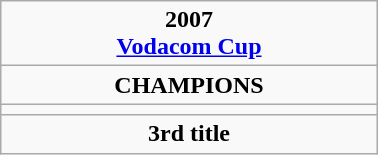<table class="wikitable" style="text-align: center; margin: 0 auto; width: 20%">
<tr>
<td><strong>2007</strong> <br> <strong><a href='#'>Vodacom Cup</a></strong></td>
</tr>
<tr>
<td><strong>CHAMPIONS</strong></td>
</tr>
<tr>
<td><strong></strong></td>
</tr>
<tr>
<td><strong>3rd title</strong></td>
</tr>
</table>
